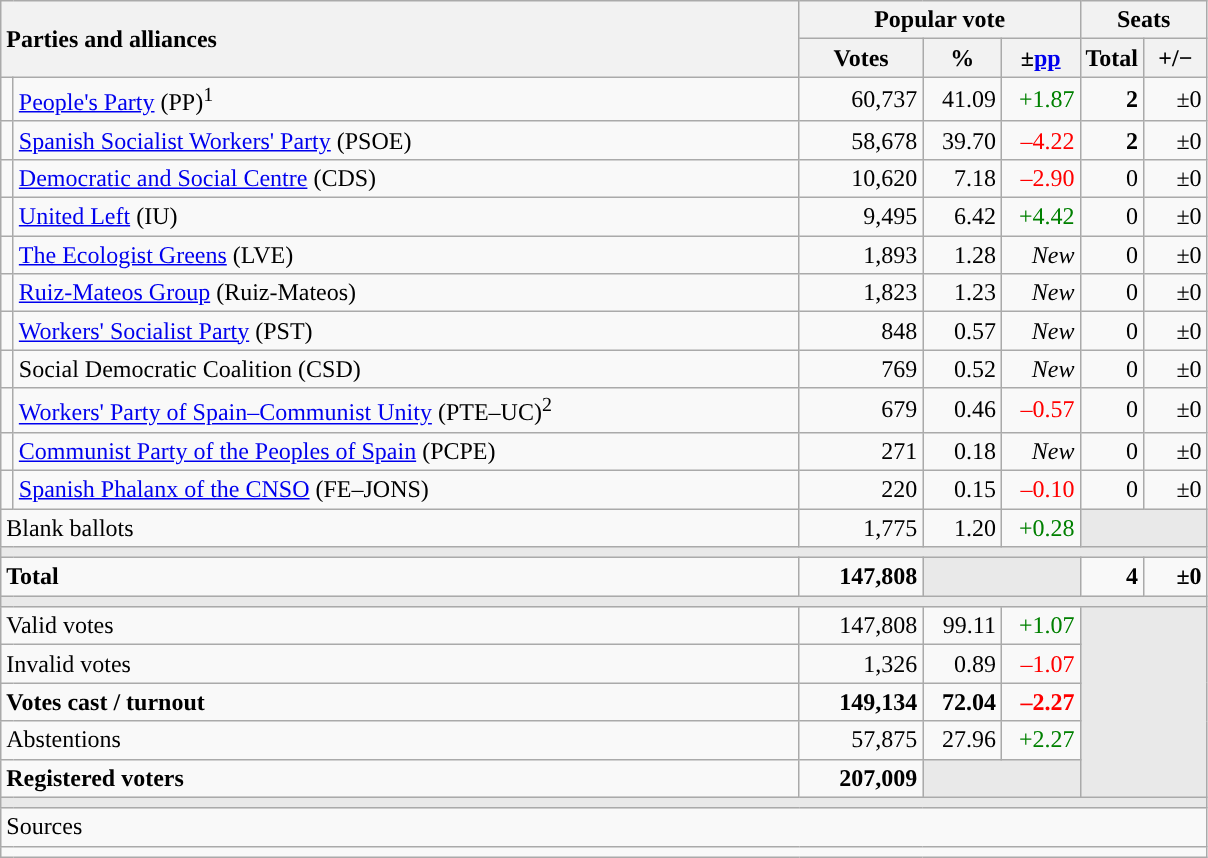<table class="wikitable" style="text-align:right;">
<tr>
<th style="text-align:left;" rowspan="2" colspan="2" width="525">Parties and alliances</th>
<th colspan="3">Popular vote</th>
<th colspan="2">Seats</th>
</tr>
<tr>
<th width="75">Votes</th>
<th width="45">%</th>
<th width="45">±<a href='#'>pp</a></th>
<th width="35">Total</th>
<th width="35">+/−</th>
</tr>
<tr>
<td style="color:inherit;background:"></td>
<td align="left"><a href='#'>People's Party</a> (PP)<sup>1</sup></td>
<td>60,737</td>
<td>41.09</td>
<td style="color:green;">+1.87</td>
<td><strong>2</strong></td>
<td>±0</td>
</tr>
<tr>
<td width="1" style="color:inherit;background:"></td>
<td align="left"><a href='#'>Spanish Socialist Workers' Party</a> (PSOE)</td>
<td>58,678</td>
<td>39.70</td>
<td style="color:red;">–4.22</td>
<td><strong>2</strong></td>
<td>±0</td>
</tr>
<tr>
<td style="color:inherit;background:"></td>
<td align="left"><a href='#'>Democratic and Social Centre</a> (CDS)</td>
<td>10,620</td>
<td>7.18</td>
<td style="color:red;">–2.90</td>
<td>0</td>
<td>±0</td>
</tr>
<tr>
<td style="color:inherit;background:"></td>
<td align="left"><a href='#'>United Left</a> (IU)</td>
<td>9,495</td>
<td>6.42</td>
<td style="color:green;">+4.42</td>
<td>0</td>
<td>±0</td>
</tr>
<tr>
<td style="color:inherit;background:"></td>
<td align="left"><a href='#'>The Ecologist Greens</a> (LVE)</td>
<td>1,893</td>
<td>1.28</td>
<td><em>New</em></td>
<td>0</td>
<td>±0</td>
</tr>
<tr>
<td style="color:inherit;background:"></td>
<td align="left"><a href='#'>Ruiz-Mateos Group</a> (Ruiz-Mateos)</td>
<td>1,823</td>
<td>1.23</td>
<td><em>New</em></td>
<td>0</td>
<td>±0</td>
</tr>
<tr>
<td style="color:inherit;background:"></td>
<td align="left"><a href='#'>Workers' Socialist Party</a> (PST)</td>
<td>848</td>
<td>0.57</td>
<td><em>New</em></td>
<td>0</td>
<td>±0</td>
</tr>
<tr>
<td style="color:inherit;background:"></td>
<td align="left">Social Democratic Coalition (CSD)</td>
<td>769</td>
<td>0.52</td>
<td><em>New</em></td>
<td>0</td>
<td>±0</td>
</tr>
<tr>
<td style="color:inherit;background:"></td>
<td align="left"><a href='#'>Workers' Party of Spain–Communist Unity</a> (PTE–UC)<sup>2</sup></td>
<td>679</td>
<td>0.46</td>
<td style="color:red;">–0.57</td>
<td>0</td>
<td>±0</td>
</tr>
<tr>
<td style="color:inherit;background:"></td>
<td align="left"><a href='#'>Communist Party of the Peoples of Spain</a> (PCPE)</td>
<td>271</td>
<td>0.18</td>
<td><em>New</em></td>
<td>0</td>
<td>±0</td>
</tr>
<tr>
<td style="color:inherit;background:"></td>
<td align="left"><a href='#'>Spanish Phalanx of the CNSO</a> (FE–JONS)</td>
<td>220</td>
<td>0.15</td>
<td style="color:red;">–0.10</td>
<td>0</td>
<td>±0</td>
</tr>
<tr>
<td align="left" colspan="2">Blank ballots</td>
<td>1,775</td>
<td>1.20</td>
<td style="color:green;">+0.28</td>
<td bgcolor="#E9E9E9" colspan="2"></td>
</tr>
<tr>
<td colspan="7" bgcolor="#E9E9E9"></td>
</tr>
<tr style="font-weight:bold;">
<td align="left" colspan="2">Total</td>
<td>147,808</td>
<td bgcolor="#E9E9E9" colspan="2"></td>
<td>4</td>
<td>±0</td>
</tr>
<tr>
<td colspan="7" bgcolor="#E9E9E9"></td>
</tr>
<tr>
<td align="left" colspan="2">Valid votes</td>
<td>147,808</td>
<td>99.11</td>
<td style="color:green;">+1.07</td>
<td bgcolor="#E9E9E9" colspan="2" rowspan="5"></td>
</tr>
<tr>
<td align="left" colspan="2">Invalid votes</td>
<td>1,326</td>
<td>0.89</td>
<td style="color:red;">–1.07</td>
</tr>
<tr style="font-weight:bold;">
<td align="left" colspan="2">Votes cast / turnout</td>
<td>149,134</td>
<td>72.04</td>
<td style="color:red;">–2.27</td>
</tr>
<tr>
<td align="left" colspan="2">Abstentions</td>
<td>57,875</td>
<td>27.96</td>
<td style="color:green;">+2.27</td>
</tr>
<tr style="font-weight:bold;">
<td align="left" colspan="2">Registered voters</td>
<td>207,009</td>
<td bgcolor="#E9E9E9" colspan="2"></td>
</tr>
<tr>
<td colspan="7" bgcolor="#E9E9E9"></td>
</tr>
<tr>
<td align="left" colspan="7">Sources</td>
</tr>
<tr>
<td colspan="7" style="text-align:left; max-width:790px;"></td>
</tr>
</table>
